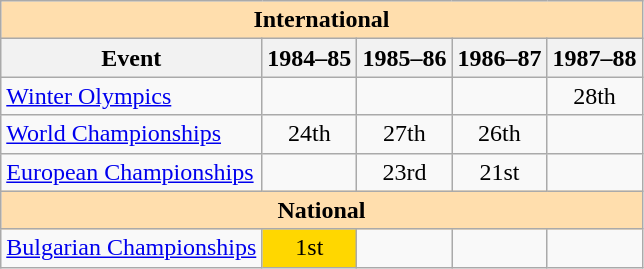<table class="wikitable" style="text-align:center">
<tr>
<th style="background-color: #ffdead; " colspan=5 align=center>International</th>
</tr>
<tr>
<th>Event</th>
<th>1984–85</th>
<th>1985–86</th>
<th>1986–87</th>
<th>1987–88</th>
</tr>
<tr>
<td align=left><a href='#'>Winter Olympics</a></td>
<td></td>
<td></td>
<td></td>
<td>28th</td>
</tr>
<tr>
<td align=left><a href='#'>World Championships</a></td>
<td>24th</td>
<td>27th</td>
<td>26th</td>
<td></td>
</tr>
<tr>
<td align=left><a href='#'>European Championships</a></td>
<td></td>
<td>23rd</td>
<td>21st</td>
<td></td>
</tr>
<tr>
<th style="background-color: #ffdead; " colspan=5 align=center>National</th>
</tr>
<tr>
<td align=left><a href='#'>Bulgarian Championships</a></td>
<td bgcolor=gold>1st</td>
<td></td>
<td></td>
<td></td>
</tr>
</table>
